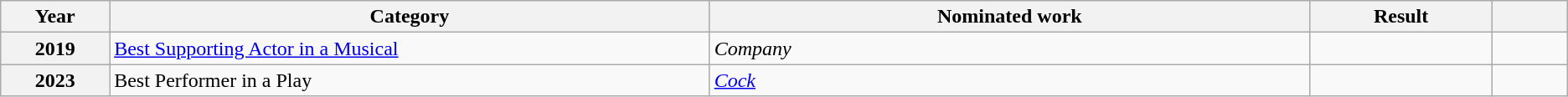<table class="wikitable sortable">
<tr>
<th width="1%">Year</th>
<th width="8%">Category</th>
<th width="8%">Nominated work</th>
<th width="2%">Result</th>
<th width="1%" class="unsortable"></th>
</tr>
<tr>
<th style="text-align:center;">2019</th>
<td><a href='#'>Best Supporting Actor in a Musical</a></td>
<td><em>Company</em></td>
<td></td>
<td style="text-align:center;"></td>
</tr>
<tr>
<th>2023</th>
<td>Best Performer in a Play</td>
<td><em><a href='#'>Cock</a></em></td>
<td></td>
<td style="text-align:center;"></td>
</tr>
</table>
